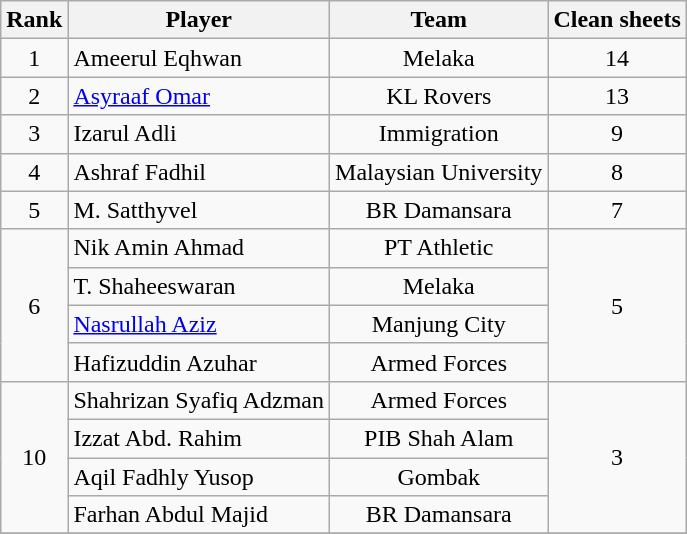<table class="wikitable" style="text-align:center">
<tr>
<th>Rank</th>
<th>Player</th>
<th>Team</th>
<th>Clean sheets</th>
</tr>
<tr>
<td>1</td>
<td style="text-align:left;"> Ameerul Eqhwan</td>
<td style="text-align:center;">Melaka</td>
<td>14</td>
</tr>
<tr>
<td>2</td>
<td style="text-align:left;"> <a href='#'>Asyraaf Omar</a></td>
<td style="text-align:center;">KL Rovers</td>
<td>13</td>
</tr>
<tr>
<td>3</td>
<td style="text-align:left;"> Izarul Adli</td>
<td style="text-align:center;">Immigration</td>
<td>9</td>
</tr>
<tr>
<td>4</td>
<td style="text-align:left;"> Ashraf Fadhil</td>
<td style="text-align:center;">Malaysian University</td>
<td>8</td>
</tr>
<tr>
<td>5</td>
<td style="text-align:left;"> M. Satthyvel</td>
<td style="text-align:center;">BR Damansara</td>
<td>7</td>
</tr>
<tr>
<td rowspan=4>6</td>
<td style="text-align:left;"> Nik Amin Ahmad</td>
<td style="text-align:center;">PT Athletic</td>
<td rowspan=4>5</td>
</tr>
<tr>
<td style="text-align:left;"> T. Shaheeswaran</td>
<td style="text-align:center;">Melaka</td>
</tr>
<tr>
<td style="text-align:left;"> <a href='#'>Nasrullah Aziz</a></td>
<td style="text-align:center;">Manjung City</td>
</tr>
<tr>
<td style="text-align:left;"> Hafizuddin Azuhar</td>
<td style="text-align:center;">Armed Forces</td>
</tr>
<tr>
<td rowspan=4>10</td>
<td style="text-align:left;"> Shahrizan Syafiq Adzman</td>
<td style="text-align:center;">Armed Forces</td>
<td rowspan=4>3</td>
</tr>
<tr>
<td style="text-align:left;"> Izzat Abd. Rahim</td>
<td style="text-align:center;">PIB Shah Alam</td>
</tr>
<tr>
<td style="text-align:left;"> Aqil Fadhly Yusop</td>
<td style="text-align:center;">Gombak</td>
</tr>
<tr>
<td style="text-align:left;"> Farhan Abdul Majid</td>
<td style="text-align:center;">BR Damansara</td>
</tr>
<tr>
</tr>
</table>
